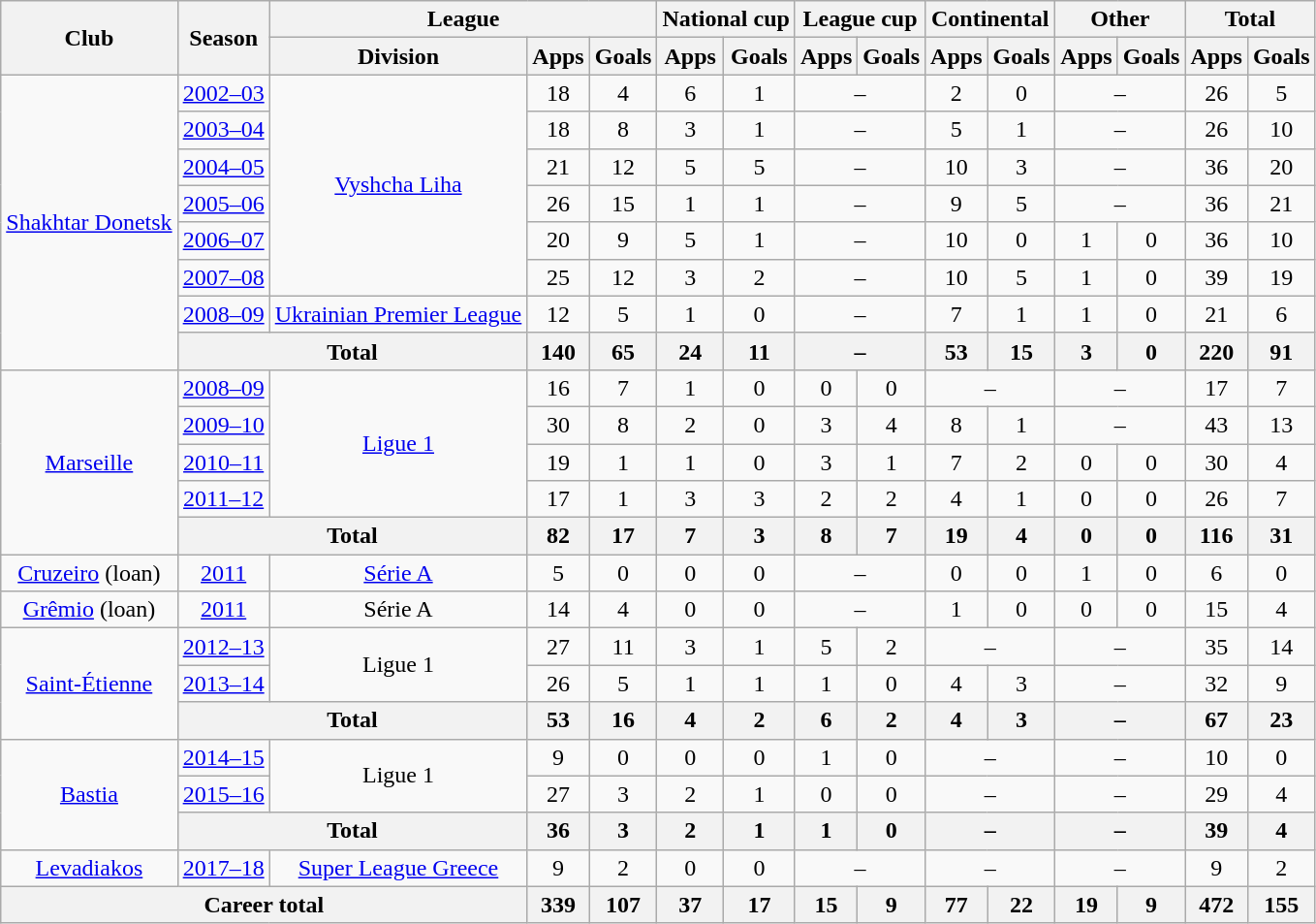<table class="wikitable" style="text-align: center">
<tr>
<th rowspan="2">Club</th>
<th rowspan="2">Season</th>
<th colspan="3">League</th>
<th colspan="2">National cup</th>
<th colspan="2">League cup</th>
<th colspan="2">Continental</th>
<th colspan="2">Other</th>
<th colspan="2">Total</th>
</tr>
<tr>
<th>Division</th>
<th>Apps</th>
<th>Goals</th>
<th>Apps</th>
<th>Goals</th>
<th>Apps</th>
<th>Goals</th>
<th>Apps</th>
<th>Goals</th>
<th>Apps</th>
<th>Goals</th>
<th>Apps</th>
<th>Goals</th>
</tr>
<tr>
<td rowspan="8"><a href='#'>Shakhtar Donetsk</a></td>
<td><a href='#'>2002–03</a></td>
<td rowspan="6"><a href='#'>Vyshcha Liha</a></td>
<td>18</td>
<td>4</td>
<td>6</td>
<td>1</td>
<td colspan="2">–</td>
<td>2</td>
<td>0</td>
<td colspan="2">–</td>
<td>26</td>
<td>5</td>
</tr>
<tr>
<td><a href='#'>2003–04</a></td>
<td>18</td>
<td>8</td>
<td>3</td>
<td>1</td>
<td colspan="2">–</td>
<td>5</td>
<td>1</td>
<td colspan="2">–</td>
<td>26</td>
<td>10</td>
</tr>
<tr>
<td><a href='#'>2004–05</a></td>
<td>21</td>
<td>12</td>
<td>5</td>
<td>5</td>
<td colspan="2">–</td>
<td>10</td>
<td>3</td>
<td colspan="2">–</td>
<td>36</td>
<td>20</td>
</tr>
<tr>
<td><a href='#'>2005–06</a></td>
<td>26</td>
<td>15</td>
<td>1</td>
<td>1</td>
<td colspan="2">–</td>
<td>9</td>
<td>5</td>
<td colspan="2">–</td>
<td>36</td>
<td>21</td>
</tr>
<tr>
<td><a href='#'>2006–07</a></td>
<td>20</td>
<td>9</td>
<td>5</td>
<td>1</td>
<td colspan="2">–</td>
<td>10</td>
<td>0</td>
<td>1</td>
<td>0</td>
<td>36</td>
<td>10</td>
</tr>
<tr>
<td><a href='#'>2007–08</a></td>
<td>25</td>
<td>12</td>
<td>3</td>
<td>2</td>
<td colspan="2">–</td>
<td>10</td>
<td>5</td>
<td>1</td>
<td>0</td>
<td>39</td>
<td>19</td>
</tr>
<tr>
<td><a href='#'>2008–09</a></td>
<td><a href='#'>Ukrainian Premier League</a></td>
<td>12</td>
<td>5</td>
<td>1</td>
<td>0</td>
<td colspan="2">–</td>
<td>7</td>
<td>1</td>
<td>1</td>
<td>0</td>
<td>21</td>
<td>6</td>
</tr>
<tr>
<th colspan="2">Total</th>
<th>140</th>
<th>65</th>
<th>24</th>
<th>11</th>
<th colspan="2">–</th>
<th>53</th>
<th>15</th>
<th>3</th>
<th>0</th>
<th>220</th>
<th>91</th>
</tr>
<tr>
<td rowspan="5"><a href='#'>Marseille</a></td>
<td><a href='#'>2008–09</a></td>
<td rowspan="4"><a href='#'>Ligue 1</a></td>
<td>16</td>
<td>7</td>
<td>1</td>
<td>0</td>
<td>0</td>
<td>0</td>
<td colspan="2">–</td>
<td colspan="2">–</td>
<td>17</td>
<td>7</td>
</tr>
<tr>
<td><a href='#'>2009–10</a></td>
<td>30</td>
<td>8</td>
<td>2</td>
<td>0</td>
<td>3</td>
<td>4</td>
<td>8</td>
<td>1</td>
<td colspan="2">–</td>
<td>43</td>
<td>13</td>
</tr>
<tr>
<td><a href='#'>2010–11</a></td>
<td>19</td>
<td>1</td>
<td>1</td>
<td>0</td>
<td>3</td>
<td>1</td>
<td>7</td>
<td>2</td>
<td>0</td>
<td>0</td>
<td>30</td>
<td>4</td>
</tr>
<tr>
<td><a href='#'>2011–12</a></td>
<td>17</td>
<td>1</td>
<td>3</td>
<td>3</td>
<td>2</td>
<td>2</td>
<td>4</td>
<td>1</td>
<td>0</td>
<td>0</td>
<td>26</td>
<td>7</td>
</tr>
<tr>
<th colspan="2">Total</th>
<th>82</th>
<th>17</th>
<th>7</th>
<th>3</th>
<th>8</th>
<th>7</th>
<th>19</th>
<th>4</th>
<th>0</th>
<th>0</th>
<th>116</th>
<th>31</th>
</tr>
<tr>
<td><a href='#'>Cruzeiro</a> (loan)</td>
<td><a href='#'>2011</a></td>
<td><a href='#'>Série A</a></td>
<td>5</td>
<td>0</td>
<td>0</td>
<td>0</td>
<td colspan="2">–</td>
<td>0</td>
<td>0</td>
<td>1</td>
<td>0</td>
<td>6</td>
<td>0</td>
</tr>
<tr>
<td><a href='#'>Grêmio</a> (loan)</td>
<td><a href='#'>2011</a></td>
<td>Série A</td>
<td>14</td>
<td>4</td>
<td>0</td>
<td>0</td>
<td colspan="2">–</td>
<td>1</td>
<td>0</td>
<td>0</td>
<td>0</td>
<td>15</td>
<td>4</td>
</tr>
<tr>
<td rowspan="3"><a href='#'>Saint-Étienne</a></td>
<td><a href='#'>2012–13</a></td>
<td rowspan="2">Ligue 1</td>
<td>27</td>
<td>11</td>
<td>3</td>
<td>1</td>
<td>5</td>
<td>2</td>
<td colspan="2">–</td>
<td colspan="2">–</td>
<td>35</td>
<td>14</td>
</tr>
<tr>
<td><a href='#'>2013–14</a></td>
<td>26</td>
<td>5</td>
<td>1</td>
<td>1</td>
<td>1</td>
<td>0</td>
<td>4</td>
<td>3</td>
<td colspan="2">–</td>
<td>32</td>
<td>9</td>
</tr>
<tr>
<th colspan="2">Total</th>
<th>53</th>
<th>16</th>
<th>4</th>
<th>2</th>
<th>6</th>
<th>2</th>
<th>4</th>
<th>3</th>
<th colspan="2">–</th>
<th>67</th>
<th>23</th>
</tr>
<tr>
<td rowspan="3"><a href='#'>Bastia</a></td>
<td><a href='#'>2014–15</a></td>
<td rowspan="2">Ligue 1</td>
<td>9</td>
<td>0</td>
<td>0</td>
<td>0</td>
<td>1</td>
<td>0</td>
<td colspan="2">–</td>
<td colspan="2">–</td>
<td>10</td>
<td>0</td>
</tr>
<tr>
<td><a href='#'>2015–16</a></td>
<td>27</td>
<td>3</td>
<td>2</td>
<td>1</td>
<td>0</td>
<td>0</td>
<td colspan="2">–</td>
<td colspan="2">–</td>
<td>29</td>
<td>4</td>
</tr>
<tr>
<th colspan="2">Total</th>
<th>36</th>
<th>3</th>
<th>2</th>
<th>1</th>
<th>1</th>
<th>0</th>
<th colspan="2">–</th>
<th colspan="2">–</th>
<th>39</th>
<th>4</th>
</tr>
<tr>
<td><a href='#'>Levadiakos</a></td>
<td><a href='#'>2017–18</a></td>
<td><a href='#'>Super League Greece</a></td>
<td>9</td>
<td>2</td>
<td>0</td>
<td>0</td>
<td colspan="2">–</td>
<td colspan="2">–</td>
<td colspan="2">–</td>
<td>9</td>
<td>2</td>
</tr>
<tr>
<th colspan="3">Career total</th>
<th>339</th>
<th>107</th>
<th>37</th>
<th>17</th>
<th>15</th>
<th>9</th>
<th>77</th>
<th>22</th>
<th>19</th>
<th>9</th>
<th>472</th>
<th>155</th>
</tr>
</table>
